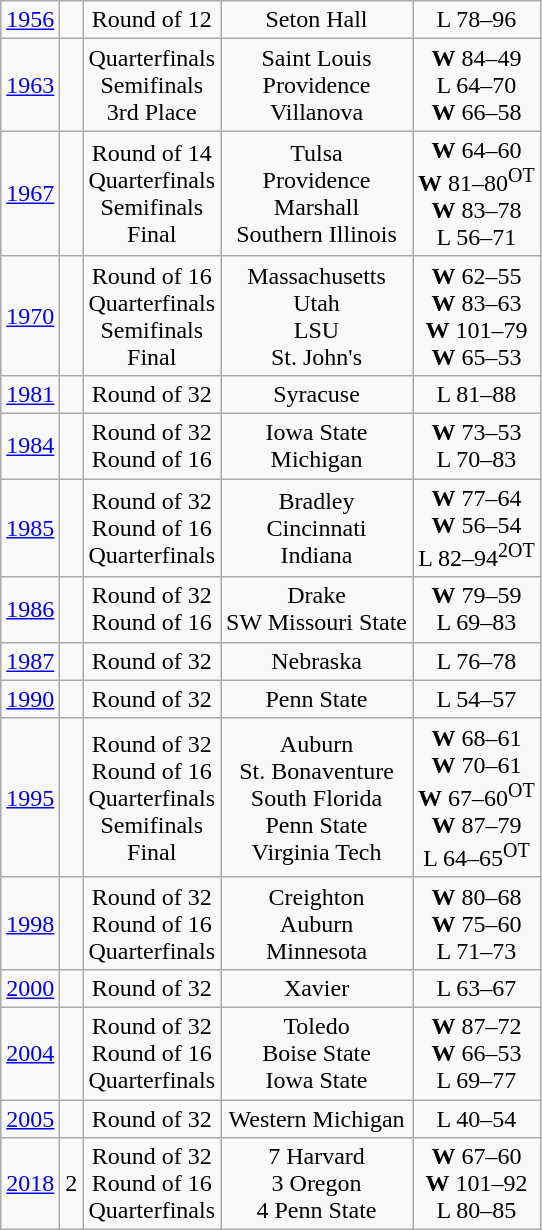<table class="wikitable">
<tr align="center">
<td><a href='#'>1956</a></td>
<td></td>
<td>Round of 12</td>
<td>Seton Hall</td>
<td>L 78–96</td>
</tr>
<tr align="center">
<td><a href='#'>1963</a></td>
<td></td>
<td>Quarterfinals<br>Semifinals<br>3rd Place</td>
<td>Saint Louis<br>Providence<br>Villanova</td>
<td><strong>W</strong> 84–49<br>L 64–70<br><strong>W</strong> 66–58</td>
</tr>
<tr align="center">
<td><a href='#'>1967</a></td>
<td></td>
<td>Round of 14<br>Quarterfinals<br>Semifinals<br>Final</td>
<td>Tulsa<br>Providence<br>Marshall<br>Southern Illinois</td>
<td><strong>W</strong> 64–60<br><strong>W</strong> 81–80<sup>OT</sup><br><strong>W</strong> 83–78<br>L 56–71</td>
</tr>
<tr align="center">
<td><a href='#'>1970</a></td>
<td></td>
<td>Round of 16<br>Quarterfinals<br>Semifinals<br>Final</td>
<td>Massachusetts<br>Utah<br>LSU<br>St. John's</td>
<td><strong>W</strong> 62–55<br><strong>W</strong> 83–63<br><strong>W</strong> 101–79<br><strong>W</strong> 65–53</td>
</tr>
<tr align="center">
<td><a href='#'>1981</a></td>
<td></td>
<td>Round of 32</td>
<td>Syracuse</td>
<td>L 81–88</td>
</tr>
<tr align="center">
<td><a href='#'>1984</a></td>
<td></td>
<td>Round of 32<br>Round of 16</td>
<td>Iowa State<br>Michigan</td>
<td><strong>W</strong> 73–53<br>L 70–83</td>
</tr>
<tr align="center">
<td><a href='#'>1985</a></td>
<td></td>
<td>Round of 32<br>Round of 16<br>Quarterfinals</td>
<td>Bradley<br>Cincinnati<br>Indiana</td>
<td><strong>W</strong> 77–64<br><strong>W</strong> 56–54<br>L 82–94<sup>2OT</sup></td>
</tr>
<tr align="center">
<td><a href='#'>1986</a></td>
<td></td>
<td>Round of 32<br>Round of 16</td>
<td>Drake<br>SW Missouri State</td>
<td><strong>W</strong> 79–59<br>L 69–83</td>
</tr>
<tr align="center">
<td><a href='#'>1987</a></td>
<td></td>
<td>Round of 32</td>
<td>Nebraska</td>
<td>L 76–78</td>
</tr>
<tr align="center">
<td><a href='#'>1990</a></td>
<td></td>
<td>Round of 32</td>
<td>Penn State</td>
<td>L 54–57</td>
</tr>
<tr align="center">
<td><a href='#'>1995</a></td>
<td></td>
<td>Round of 32<br>Round of 16<br>Quarterfinals<br>Semifinals<br>Final</td>
<td>Auburn<br>St. Bonaventure<br>South Florida<br>Penn State<br>Virginia Tech</td>
<td><strong>W</strong> 68–61<br><strong>W</strong> 70–61<br><strong>W</strong> 67–60<sup>OT</sup><br><strong>W</strong> 87–79<br>L 64–65<sup>OT</sup></td>
</tr>
<tr align="center">
<td><a href='#'>1998</a></td>
<td></td>
<td>Round of 32<br>Round of 16<br>Quarterfinals</td>
<td>Creighton<br>Auburn<br>Minnesota</td>
<td><strong>W</strong> 80–68<br><strong>W</strong> 75–60<br>L 71–73</td>
</tr>
<tr align="center">
<td><a href='#'>2000</a></td>
<td></td>
<td>Round of 32</td>
<td>Xavier</td>
<td>L 63–67</td>
</tr>
<tr align="center">
<td><a href='#'>2004</a></td>
<td></td>
<td>Round of 32<br>Round of 16<br>Quarterfinals</td>
<td>Toledo<br>Boise State<br>Iowa State</td>
<td><strong>W</strong> 87–72<br><strong>W</strong> 66–53<br>L 69–77</td>
</tr>
<tr align="center">
<td><a href='#'>2005</a></td>
<td></td>
<td>Round of 32</td>
<td>Western Michigan</td>
<td>L 40–54</td>
</tr>
<tr align="center">
<td><a href='#'>2018</a></td>
<td>2</td>
<td>Round of 32<br>Round of 16<br>Quarterfinals</td>
<td>7 Harvard<br>3 Oregon<br>4 Penn State</td>
<td><strong>W</strong> 67–60<br><strong>W</strong> 101–92<br> L 80–85</td>
</tr>
</table>
